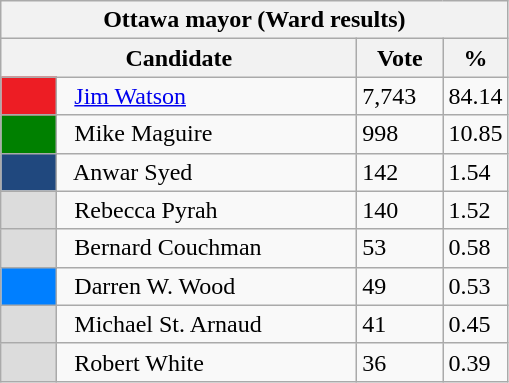<table class="wikitable">
<tr>
<th colspan="4">Ottawa mayor (Ward results)</th>
</tr>
<tr>
<th bgcolor="#DDDDFF" width="230px" colspan="2">Candidate</th>
<th bgcolor="#DDDDFF" width="50px">Vote</th>
<th bgcolor="#DDDDFF" width="30px">%</th>
</tr>
<tr>
<td bgcolor=#ED1D24 width="30px"> </td>
<td>  <a href='#'>Jim Watson</a></td>
<td>7,743</td>
<td>84.14</td>
</tr>
<tr>
<td bgcolor=#008000 width="30px"> </td>
<td>  Mike Maguire</td>
<td>998</td>
<td>10.85</td>
</tr>
<tr>
<td bgcolor=#20487E width="30px"> </td>
<td>  Anwar Syed</td>
<td>142</td>
<td>1.54</td>
</tr>
<tr>
<td bgcolor=#DCDCDC width="30px"> </td>
<td>  Rebecca Pyrah</td>
<td>140</td>
<td>1.52</td>
</tr>
<tr>
<td bgcolor=#DCDCDC width="30px"> </td>
<td>  Bernard Couchman</td>
<td>53</td>
<td>0.58</td>
</tr>
<tr>
<td bgcolor=#007FFF width="30px"> </td>
<td>  Darren W. Wood</td>
<td>49</td>
<td>0.53</td>
</tr>
<tr>
<td bgcolor=#DCDCDC width="30px"> </td>
<td>  Michael St. Arnaud</td>
<td>41</td>
<td>0.45</td>
</tr>
<tr>
<td bgcolor=#DCDCDC width="30px"> </td>
<td>  Robert White</td>
<td>36</td>
<td>0.39</td>
</tr>
</table>
